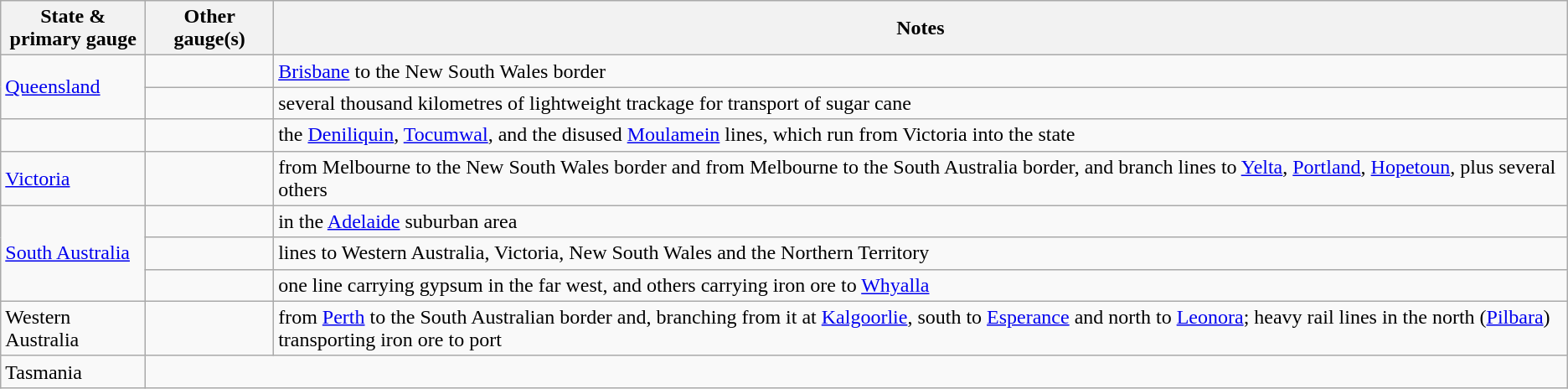<table class=wikitable>
<tr>
<th>State & <br> primary gauge</th>
<th>Other gauge(s)</th>
<th>Notes</th>
</tr>
<tr>
<td rowspan=2><a href='#'>Queensland</a> <br> </td>
<td></td>
<td><a href='#'>Brisbane</a> to the New South Wales border</td>
</tr>
<tr>
<td></td>
<td>several thousand kilometres of lightweight trackage for transport of sugar cane</td>
</tr>
<tr>
<td></td>
<td></td>
<td>the <a href='#'>Deniliquin</a>, <a href='#'>Tocumwal</a>, and the disused <a href='#'>Moulamein</a> lines, which run from Victoria into the state</td>
</tr>
<tr>
<td><a href='#'>Victoria</a> <br> </td>
<td></td>
<td>from Melbourne to the New South Wales border and from Melbourne to the South Australia border, and branch lines to <a href='#'>Yelta</a>, <a href='#'>Portland</a>, <a href='#'>Hopetoun</a>, plus several others</td>
</tr>
<tr>
<td rowspan=3><a href='#'>South Australia</a></td>
<td></td>
<td>in the <a href='#'>Adelaide</a> suburban area</td>
</tr>
<tr>
<td></td>
<td>lines to Western Australia, Victoria, New South Wales and the Northern Territory</td>
</tr>
<tr>
<td></td>
<td>one line carrying gypsum in the far west, and others carrying iron ore to <a href='#'>Whyalla</a></td>
</tr>
<tr>
<td>Western Australia <br> </td>
<td></td>
<td>from <a href='#'>Perth</a> to the South Australian border and, branching from it at <a href='#'>Kalgoorlie</a>, south to <a href='#'>Esperance</a> and north to <a href='#'>Leonora</a>; heavy rail lines in the north (<a href='#'>Pilbara</a>) transporting iron ore to port</td>
</tr>
<tr>
<td>Tasmania <br> </td>
<td colspan=2></td>
</tr>
</table>
